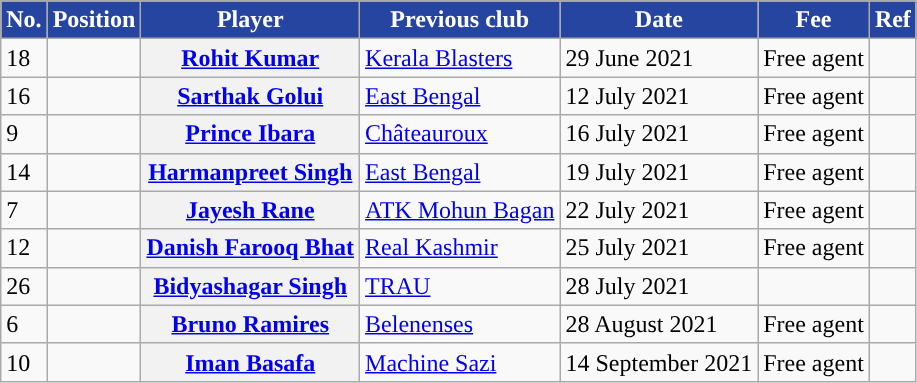<table class="wikitable plainrowheaders" style="text-align:center; text-align:left">
<tr>
<th style="background:#2545A0; color:#FFFFFF; ">No.</th>
<th scope="col" style="background:#2545A0; color:#FFFFFF; ">Position</th>
<th scope="col" style="background:#2545A0; color:#FFFFFF; ">Player</th>
<th scope="col" style="background:#2545A0; color:#FFFFFF; ">Previous club</th>
<th scope="col" style="background:#2545A0; color:#FFFFFF; ">Date</th>
<th scope="col" style="background:#2545A0; color:#FFFFFF; ">Fee</th>
<th scope="col" style="background:#2545A0; color:#FFFFFF; ">Ref</th>
</tr>
<tr>
<td>18</td>
<td></td>
<th scope="row"> <a href='#'>Rohit Kumar</a></th>
<td><a href='#'>Kerala Blasters</a></td>
<td>29 June 2021</td>
<td>Free agent</td>
<td></td>
</tr>
<tr>
<td>16</td>
<td></td>
<th scope="row"> <a href='#'>Sarthak Golui</a></th>
<td><a href='#'>East Bengal</a></td>
<td>12 July 2021</td>
<td>Free agent</td>
<td></td>
</tr>
<tr>
<td>9</td>
<td></td>
<th scope="row"> <a href='#'>Prince Ibara</a></th>
<td> <a href='#'>Châteauroux</a></td>
<td>16 July 2021</td>
<td>Free agent</td>
<td></td>
</tr>
<tr>
<td>14</td>
<td></td>
<th scope="row"> <a href='#'>Harmanpreet Singh</a></th>
<td><a href='#'>East Bengal</a></td>
<td>19 July 2021</td>
<td>Free agent</td>
<td></td>
</tr>
<tr>
<td>7</td>
<td></td>
<th scope="row"> <a href='#'>Jayesh Rane</a></th>
<td><a href='#'>ATK Mohun Bagan</a></td>
<td>22 July 2021</td>
<td>Free agent</td>
<td></td>
</tr>
<tr>
<td>12</td>
<td></td>
<th scope="row"> <a href='#'>Danish Farooq Bhat</a></th>
<td><a href='#'>Real Kashmir</a></td>
<td>25 July 2021</td>
<td>Free agent</td>
<td></td>
</tr>
<tr>
<td>26</td>
<td></td>
<th scope="row"> <a href='#'>Bidyashagar Singh</a></th>
<td><a href='#'>TRAU</a></td>
<td>28 July 2021</td>
<td></td>
<td></td>
</tr>
<tr>
<td>6</td>
<td></td>
<th scope="row"> <a href='#'>Bruno Ramires</a></th>
<td> <a href='#'>Belenenses</a></td>
<td>28 August 2021</td>
<td>Free agent</td>
<td></td>
</tr>
<tr>
<td>10</td>
<td></td>
<th scope="row"> <a href='#'>Iman Basafa</a></th>
<td> <a href='#'>Machine Sazi</a></td>
<td>14 September 2021</td>
<td>Free agent</td>
<td></td>
</tr>
</table>
